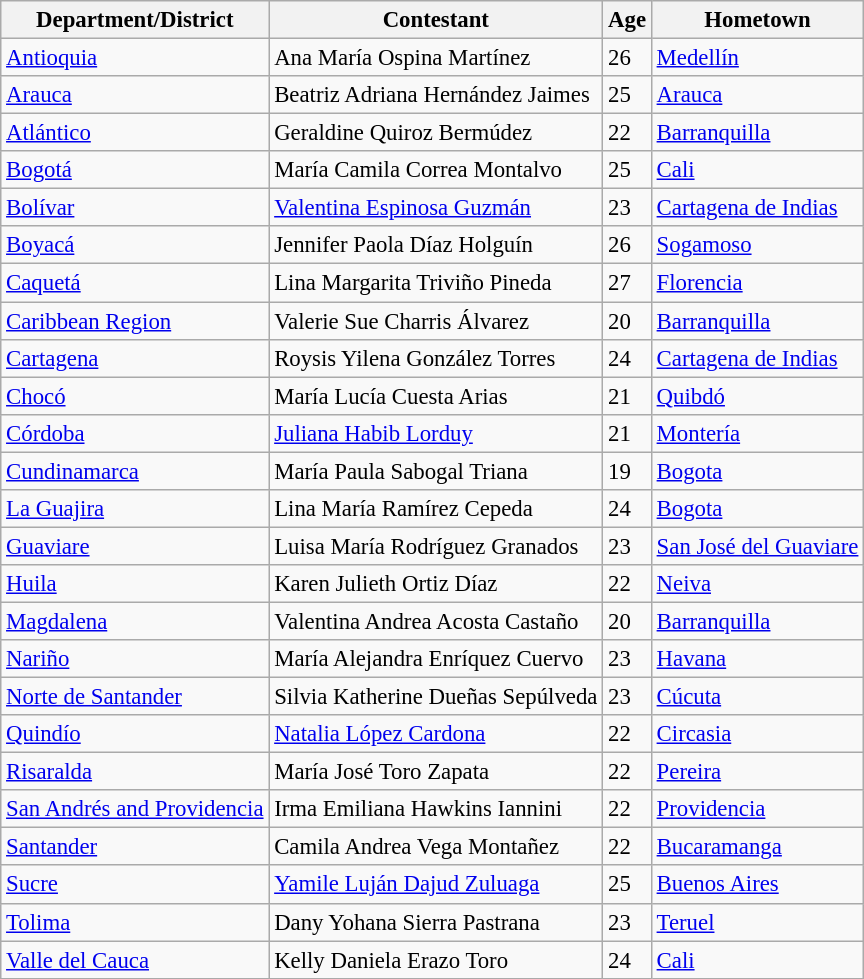<table class="wikitable sortable" style="font-size: 95%;">
<tr>
<th>Department/District</th>
<th>Contestant</th>
<th>Age</th>
<th>Hometown</th>
</tr>
<tr>
<td><a href='#'>Antioquia</a></td>
<td>Ana María Ospina Martínez</td>
<td>26</td>
<td><a href='#'>Medellín</a></td>
</tr>
<tr>
<td><a href='#'>Arauca</a></td>
<td>Beatriz Adriana Hernández Jaimes</td>
<td>25</td>
<td><a href='#'>Arauca</a></td>
</tr>
<tr>
<td><a href='#'>Atlántico</a></td>
<td>Geraldine Quiroz Bermúdez</td>
<td>22</td>
<td><a href='#'>Barranquilla</a></td>
</tr>
<tr>
<td><a href='#'>Bogotá</a></td>
<td>María Camila Correa Montalvo</td>
<td>25</td>
<td><a href='#'>Cali</a></td>
</tr>
<tr>
<td><a href='#'>Bolívar</a></td>
<td><a href='#'>Valentina Espinosa Guzmán</a></td>
<td>23</td>
<td><a href='#'>Cartagena de Indias</a></td>
</tr>
<tr>
<td><a href='#'>Boyacá</a></td>
<td>Jennifer Paola Díaz Holguín</td>
<td>26</td>
<td><a href='#'>Sogamoso</a></td>
</tr>
<tr>
<td><a href='#'>Caquetá</a></td>
<td>Lina Margarita Triviño Pineda</td>
<td>27</td>
<td><a href='#'>Florencia</a></td>
</tr>
<tr>
<td><a href='#'>Caribbean Region</a></td>
<td>Valerie Sue Charris Álvarez</td>
<td>20</td>
<td><a href='#'>Barranquilla</a></td>
</tr>
<tr>
<td><a href='#'>Cartagena</a></td>
<td>Roysis Yilena González Torres</td>
<td>24</td>
<td><a href='#'>Cartagena de Indias</a></td>
</tr>
<tr>
<td><a href='#'>Chocó</a></td>
<td>María Lucía Cuesta Arias</td>
<td>21</td>
<td><a href='#'>Quibdó</a></td>
</tr>
<tr>
<td><a href='#'>Córdoba</a></td>
<td><a href='#'>Juliana Habib Lorduy</a></td>
<td>21</td>
<td><a href='#'>Montería</a></td>
</tr>
<tr>
<td><a href='#'>Cundinamarca</a></td>
<td>María Paula Sabogal Triana</td>
<td>19</td>
<td><a href='#'>Bogota</a></td>
</tr>
<tr>
<td><a href='#'>La Guajira</a></td>
<td>Lina María Ramírez Cepeda</td>
<td>24</td>
<td><a href='#'>Bogota</a></td>
</tr>
<tr>
<td><a href='#'>Guaviare</a></td>
<td>Luisa María Rodríguez Granados</td>
<td>23</td>
<td><a href='#'>San José del Guaviare</a></td>
</tr>
<tr>
<td><a href='#'>Huila</a></td>
<td>Karen Julieth Ortiz Díaz</td>
<td>22</td>
<td><a href='#'>Neiva</a></td>
</tr>
<tr>
<td><a href='#'>Magdalena</a></td>
<td>Valentina Andrea Acosta Castaño</td>
<td>20</td>
<td><a href='#'>Barranquilla</a></td>
</tr>
<tr>
<td><a href='#'>Nariño</a></td>
<td>María Alejandra Enríquez Cuervo</td>
<td>23</td>
<td><a href='#'>Havana</a></td>
</tr>
<tr>
<td><a href='#'>Norte de Santander</a></td>
<td>Silvia Katherine Dueñas Sepúlveda</td>
<td>23</td>
<td><a href='#'>Cúcuta</a></td>
</tr>
<tr>
<td><a href='#'>Quindío</a></td>
<td><a href='#'>Natalia López Cardona</a></td>
<td>22</td>
<td><a href='#'>Circasia</a></td>
</tr>
<tr>
<td><a href='#'>Risaralda</a></td>
<td>María José Toro Zapata</td>
<td>22</td>
<td><a href='#'>Pereira</a></td>
</tr>
<tr>
<td><a href='#'>San Andrés and Providencia</a></td>
<td>Irma Emiliana Hawkins Iannini</td>
<td>22</td>
<td><a href='#'>Providencia</a></td>
</tr>
<tr>
<td><a href='#'>Santander</a></td>
<td>Camila Andrea Vega Montañez</td>
<td>22</td>
<td><a href='#'>Bucaramanga</a></td>
</tr>
<tr>
<td><a href='#'>Sucre</a></td>
<td><a href='#'>Yamile Luján Dajud Zuluaga</a></td>
<td>25</td>
<td><a href='#'>Buenos Aires</a></td>
</tr>
<tr>
<td><a href='#'>Tolima</a></td>
<td>Dany Yohana Sierra Pastrana</td>
<td>23</td>
<td><a href='#'>Teruel</a></td>
</tr>
<tr>
<td><a href='#'>Valle del Cauca</a></td>
<td>Kelly Daniela Erazo Toro</td>
<td>24</td>
<td><a href='#'>Cali</a></td>
</tr>
</table>
